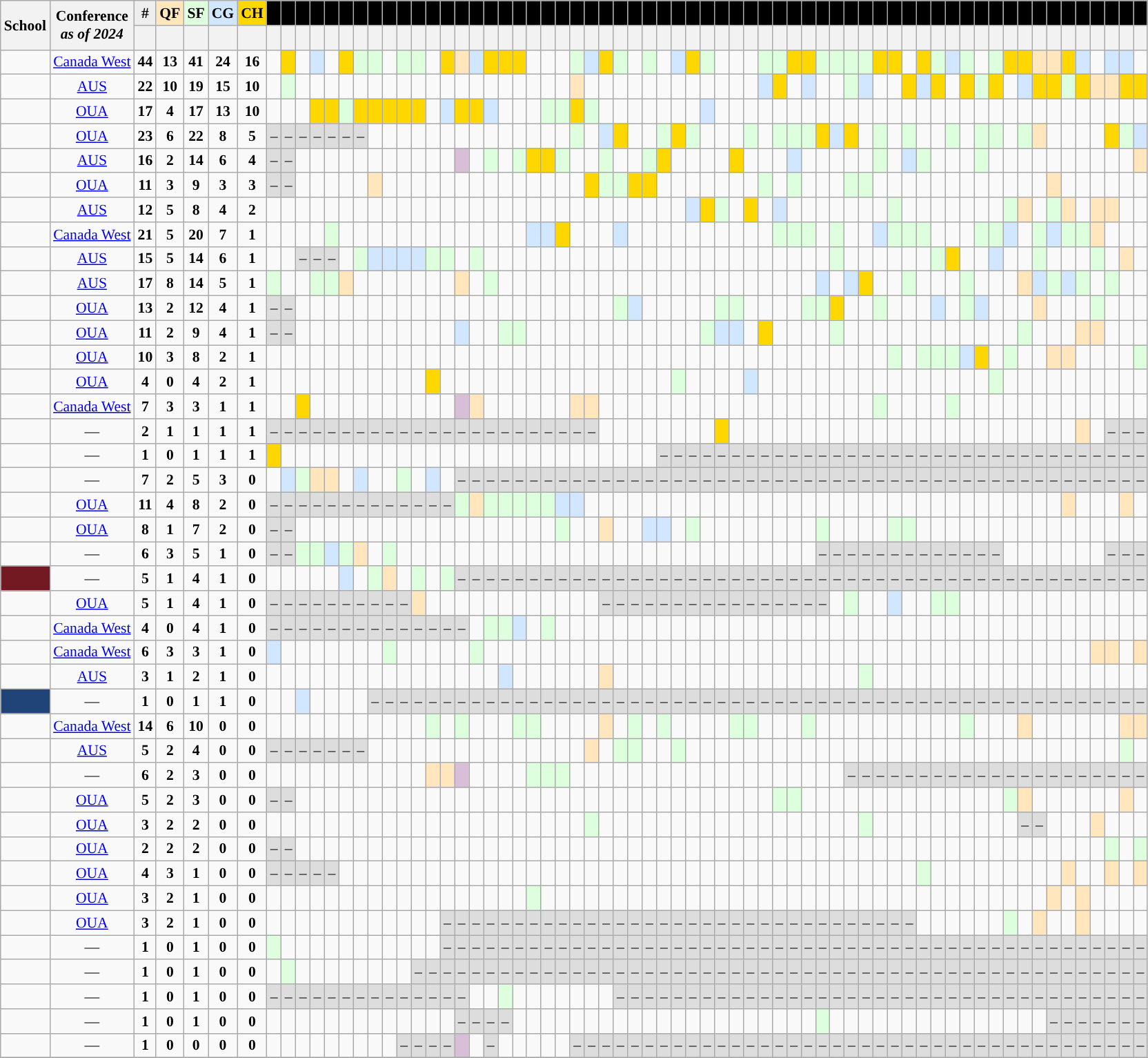<table class="wikitable sortable sticky-table-head sticky-table-col1" style="font-size:90%; text-align: center;">
<tr>
<th rowspan=2>School</th>
<th rowspan=2>Conference<br><em>as of 2024</em></th>
<th style="background: #EEEEEE;">#</th>
<th style="background: #FFE6BD;">QF</th>
<th style="background: #ddffdd;">SF</th>
<th style="background: #D0E7FF;">CG</th>
<th style="background: gold;">CH</th>
<th style="background: #000000;"><a href='#'></a></th>
<th style="background: #000000;"><a href='#'></a></th>
<th style="background: #000000;"><a href='#'></a></th>
<th style="background: #000000;"><a href='#'></a></th>
<th style="background: #000000;"><a href='#'></a></th>
<th style="background: #000000;"><a href='#'></a></th>
<th style="background: #000000;"><a href='#'></a></th>
<th style="background: #000000;"><a href='#'></a></th>
<th style="background: #000000;"><a href='#'></a></th>
<th style="background: #000000;"><a href='#'></a></th>
<th style="background: #000000;"><a href='#'></a></th>
<th style="background: #000000;"><a href='#'></a></th>
<th style="background: #000000;"><a href='#'></a></th>
<th style="background: #000000;"><a href='#'></a></th>
<th style="background: #000000;"><a href='#'></a></th>
<th style="background: #000000;"><a href='#'></a></th>
<th style="background: #000000;"><a href='#'></a></th>
<th style="background: #000000;"><a href='#'></a></th>
<th style="background: #000000;"><a href='#'></a></th>
<th style="background: #000000;"><a href='#'></a></th>
<th style="background: #000000;"><a href='#'></a></th>
<th style="background: #000000;"><a href='#'></a></th>
<th style="background: #000000;"><a href='#'></a></th>
<th style="background: #000000;"><a href='#'></a></th>
<th style="background: #000000;"><a href='#'></a></th>
<th style="background: #000000;"><a href='#'></a></th>
<th style="background: #000000;"><a href='#'></a></th>
<th style="background: #000000;"><a href='#'></a></th>
<th style="background: #000000;"><a href='#'></a></th>
<th style="background: #000000;"><a href='#'></a></th>
<th style="background: #000000;"><a href='#'></a></th>
<th style="background: #000000;"><a href='#'></a></th>
<th style="background: #000000;"><a href='#'></a></th>
<th style="background: #000000;"><a href='#'></a></th>
<th style="background: #000000;"><a href='#'></a></th>
<th style="background: #000000;"><a href='#'></a></th>
<th style="background: #000000;"><a href='#'></a></th>
<th style="background: #000000;"><a href='#'></a></th>
<th style="background: #000000;"><a href='#'></a></th>
<th style="background: #000000;"><a href='#'></a></th>
<th style="background: #000000;"><a href='#'></a></th>
<th style="background: #000000;"><a href='#'></a></th>
<th style="background: #000000;"><a href='#'></a></th>
<th style="background: #000000;"><a href='#'></a></th>
<th style="background: #000000;"><a href='#'></a></th>
<th style="background: #000000;"><a href='#'></a></th>
<th style="background: #000000;"><a href='#'></a></th>
<th style="background: #000000;"><a href='#'></a></th>
<th style="background: #000000;"><a href='#'></a></th>
<th style="background: #000000;"><a href='#'></a></th>
<th style="background: #000000;"><a href='#'></a></th>
<th style="background: #000000;"><a href='#'></a></th>
<th style="background: #000000;"><a href='#'></a></th>
<th style="background: #000000;"><a href='#'></a></th>
<th style="background: #000000;"><a href='#'></a></th>
<th style="background: #000000;"><a href='#'></a></th>
<th style="background: #000000;"><a href='#'></a></th>
<th style="background: #000000;"><a href='#'></a></th>
<th style="background: #000000;"><a href='#'></a></th>
<th style="background: #000000;"><a href='#'></a></th>
<th style="background: #000000;"><a href='#'></a></th>
</tr>
<tr>
<th class="sticky-table-none"><br></th>
<th></th>
<th></th>
<th></th>
<th></th>
<th></th>
<th></th>
<th></th>
<th></th>
<th></th>
<th></th>
<th></th>
<th></th>
<th></th>
<th></th>
<th></th>
<th></th>
<th></th>
<th></th>
<th></th>
<th></th>
<th></th>
<th></th>
<th></th>
<th></th>
<th></th>
<th></th>
<th></th>
<th></th>
<th></th>
<th></th>
<th></th>
<th></th>
<th></th>
<th></th>
<th></th>
<th></th>
<th></th>
<th></th>
<th></th>
<th></th>
<th></th>
<th></th>
<th></th>
<th></th>
<th></th>
<th></th>
<th></th>
<th></th>
<th></th>
<th></th>
<th></th>
<th></th>
<th></th>
<th></th>
<th></th>
<th></th>
<th></th>
<th></th>
<th></th>
<th></th>
<th></th>
<th></th>
<th></th>
<th></th>
<th></th>
</tr>
<tr>
<td><strong></strong></td>
<td><a href='#'>Canada West</a></td>
<td><strong>44</strong></td>
<td><strong>13</strong></td>
<td><strong>41</strong></td>
<td><strong>24</strong></td>
<td><strong>16</strong></td>
<td></td>
<td style="background:gold;"><strong></strong></td>
<td></td>
<td style="background:#D0E7FF"></td>
<td></td>
<td style="background:gold;"><strong></strong></td>
<td style="background:#ddffdd;"></td>
<td style="background:#ddffdd;"></td>
<td></td>
<td style="background:#ddffdd;"></td>
<td style="background:#ddffdd;"></td>
<td></td>
<td style="background:gold;"><strong></strong></td>
<td style="background:#FFE6BD;"></td>
<td style="background:#D0E7FF"></td>
<td style="background:gold;"><strong></strong></td>
<td style="background:gold;"><strong></strong></td>
<td style="background:gold;"><strong></strong></td>
<td></td>
<td></td>
<td></td>
<td style="background:#ddffdd;"></td>
<td style="background:#D0E7FF"></td>
<td style="background:gold;"></td>
<td style="background:#ddffdd;"></td>
<td></td>
<td style="background:#ddffdd;"></td>
<td></td>
<td style="background:#D0E7FF"></td>
<td style="background:gold;"><strong></strong></td>
<td style="background:#ddffdd;"></td>
<td></td>
<td></td>
<td></td>
<td style="background:#ddffdd;"></td>
<td style="background:#ddffdd;"></td>
<td style="background:gold;"><strong></strong></td>
<td style="background:gold;"><strong></strong></td>
<td style="background:#ddffdd;"></td>
<td style="background:#ddffdd;"></td>
<td style="background:#ddffdd;"></td>
<td style="background:#ddffdd;"></td>
<td style="background:gold;"><strong></strong></td>
<td style="background:gold;"><strong></strong></td>
<td></td>
<td style="background:gold;"><strong></strong></td>
<td style="background:#ddffdd;"></td>
<td style="background:#D0E7FF"></td>
<td style="background:#ddffdd;"></td>
<td></td>
<td style="background:#ddffdd;"></td>
<td style="background:gold;"><strong></strong></td>
<td style="background:gold;"><strong></strong></td>
<td style="background:#FFE6BD;"></td>
<td style="background:#FFE6BD;"></td>
<td style="background:gold;"><strong></strong></td>
<td style="background:#D0E7FF"></td>
<td></td>
<td style="background:#D0E7FF"></td>
<td style="background:#D0E7FF"></td>
<td></td>
</tr>
<tr>
<td><strong></strong></td>
<td><a href='#'>AUS</a></td>
<td><strong>22</strong></td>
<td><strong>10</strong></td>
<td><strong>19</strong></td>
<td><strong>15</strong></td>
<td><strong>10</strong></td>
<td></td>
<td style="background:#ddffdd;"></td>
<td></td>
<td></td>
<td></td>
<td></td>
<td></td>
<td></td>
<td></td>
<td></td>
<td></td>
<td></td>
<td></td>
<td></td>
<td></td>
<td></td>
<td></td>
<td></td>
<td></td>
<td></td>
<td></td>
<td style="background:#FFE6BD;"></td>
<td></td>
<td></td>
<td></td>
<td></td>
<td></td>
<td></td>
<td></td>
<td></td>
<td></td>
<td></td>
<td></td>
<td></td>
<td style="background:#D0E7FF"></td>
<td style="background:gold;"><strong></strong></td>
<td></td>
<td style="background:#D0E7FF"></td>
<td></td>
<td></td>
<td style="background:#ddffdd;"></td>
<td style="background:#D0E7FF"></td>
<td></td>
<td></td>
<td style="background:gold;"><strong></strong></td>
<td style="background:#D0E7FF"></td>
<td style="background:gold;"><strong></strong></td>
<td></td>
<td style="background:gold;"><strong></strong></td>
<td style="background:#ddffdd;"></td>
<td style="background:gold;"><strong></strong></td>
<td></td>
<td style="background:#D0E7FF"></td>
<td style="background:gold;"><strong></strong></td>
<td style="background:gold;"><strong></strong></td>
<td style="background:#ddffdd;"></td>
<td style="background:gold;"><strong></strong></td>
<td style="background:#FFE6BD;"></td>
<td style="background:#FFE6BD;"></td>
<td style="background:gold;"><strong></strong></td>
<td style="background:gold;"><strong></strong></td>
</tr>
<tr>
<td><strong></strong></td>
<td><a href='#'>OUA</a></td>
<td><strong>17</strong></td>
<td><strong>4</strong></td>
<td><strong>17</strong></td>
<td><strong>13</strong></td>
<td><strong>10</strong></td>
<td></td>
<td></td>
<td></td>
<td style="background:gold;"><strong></strong></td>
<td style="background:gold;"></td>
<td style="background:#ddffdd;"></td>
<td style="background:gold;"><strong></strong></td>
<td style="background:gold;"></td>
<td style="background:gold;"></td>
<td style="background:gold;"><strong></strong></td>
<td style="background:gold;"></td>
<td></td>
<td style="background:#D0E7FF"></td>
<td style="background:gold;"></td>
<td style="background:gold;"><strong></strong></td>
<td style="background:#D0E7FF"></td>
<td></td>
<td></td>
<td></td>
<td style="background:#ddffdd;"></td>
<td style="background:#ddffdd;"></td>
<td style="background:gold;"><strong></strong></td>
<td style="background:#ddffdd;"></td>
<td></td>
<td></td>
<td></td>
<td></td>
<td></td>
<td></td>
<td></td>
<td style="background:#D0E7FF"></td>
<td></td>
<td></td>
<td></td>
<td></td>
<td></td>
<td></td>
<td></td>
<td></td>
<td></td>
<td></td>
<td></td>
<td></td>
<td></td>
<td></td>
<td></td>
<td></td>
<td></td>
<td></td>
<td></td>
<td></td>
<td></td>
<td></td>
<td></td>
<td></td>
<td></td>
<td></td>
<td></td>
<td></td>
<td></td>
<td></td>
</tr>
<tr>
<td><strong></strong></td>
<td><a href='#'>OUA</a></td>
<td><strong>23</strong></td>
<td><strong>6</strong></td>
<td><strong>22</strong></td>
<td><strong>8</strong></td>
<td><strong>5</strong></td>
<td style="background:#dddddd">–</td>
<td style="background:#dddddd">–</td>
<td style="background:#dddddd">–</td>
<td style="background:#dddddd">–</td>
<td style="background:#dddddd">–</td>
<td style="background:#dddddd">–</td>
<td style="background:#dddddd">–</td>
<td></td>
<td></td>
<td></td>
<td></td>
<td></td>
<td></td>
<td></td>
<td></td>
<td></td>
<td></td>
<td></td>
<td></td>
<td></td>
<td></td>
<td style="background:#ddffdd;"></td>
<td></td>
<td style="background:#D0E7FF"></td>
<td style="background:gold;"><strong></strong></td>
<td></td>
<td></td>
<td style="background:#ddffdd;"></td>
<td style="background:gold;"><strong></strong></td>
<td style="background:#ddffdd;"></td>
<td></td>
<td></td>
<td></td>
<td style="background:#ddffdd;"></td>
<td></td>
<td style="background:#ddffdd;"></td>
<td style="background:#ddffdd;"></td>
<td style="background:#ddffdd;"></td>
<td style="background:gold;"><strong></strong></td>
<td style="background:#D0E7FF"></td>
<td style="background:gold;"><strong></strong></td>
<td></td>
<td style="background:#ddffdd;"></td>
<td></td>
<td style="background:#ddffdd;"></td>
<td></td>
<td></td>
<td style="background:#ddffdd;"></td>
<td></td>
<td style="background:#ddffdd;"></td>
<td style="background:#ddffdd;"></td>
<td></td>
<td style="background:#ddffdd;"></td>
<td style="background:#FFE6BD;"></td>
<td></td>
<td></td>
<td></td>
<td></td>
<td style="background:gold;"><strong></strong></td>
<td style="background:#ddffdd;"></td>
<td style="background:#D0E7FF"></td>
</tr>
<tr>
<td><strong></strong></td>
<td><a href='#'>AUS</a></td>
<td><strong>16</strong></td>
<td><strong>2</strong></td>
<td><strong>14</strong></td>
<td><strong>6</strong></td>
<td><strong>4</strong></td>
<td style="background:#dddddd">–</td>
<td style="background:#dddddd">–</td>
<td></td>
<td></td>
<td></td>
<td></td>
<td></td>
<td></td>
<td></td>
<td></td>
<td></td>
<td></td>
<td></td>
<td style="background:#D8BFD8"></td>
<td></td>
<td style="background:#ddffdd;"></td>
<td></td>
<td style="background:#ddffdd;"></td>
<td style="background:gold;"><strong></strong></td>
<td style="background:gold;"><strong></strong></td>
<td style="background:#ddffdd;"></td>
<td></td>
<td></td>
<td style="background:#ddffdd;"></td>
<td></td>
<td></td>
<td style="background:#ddffdd;"></td>
<td style="background:gold;"><strong></strong></td>
<td></td>
<td></td>
<td></td>
<td></td>
<td style="background:gold;"><strong></strong></td>
<td></td>
<td></td>
<td></td>
<td style="background:#D0E7FF"></td>
<td></td>
<td></td>
<td></td>
<td></td>
<td></td>
<td style="background:#ddffdd;"></td>
<td></td>
<td style="background:#D0E7FF"></td>
<td style="background:#ddffdd;"></td>
<td></td>
<td></td>
<td></td>
<td style="background:#ddffdd;"></td>
<td></td>
<td></td>
<td></td>
<td></td>
<td></td>
<td></td>
<td></td>
<td></td>
<td></td>
<td></td>
<td style="background:#FFE6BD;"></td>
</tr>
<tr>
<td><strong></strong></td>
<td><a href='#'>OUA</a></td>
<td><strong>11</strong></td>
<td><strong>3</strong></td>
<td><strong>9</strong></td>
<td><strong>3</strong></td>
<td><strong>3</strong></td>
<td style="background:#dddddd">–</td>
<td style="background:#dddddd">–</td>
<td></td>
<td></td>
<td></td>
<td></td>
<td></td>
<td style="background:#FFE6BD;"></td>
<td></td>
<td></td>
<td></td>
<td></td>
<td></td>
<td></td>
<td></td>
<td></td>
<td></td>
<td></td>
<td></td>
<td></td>
<td></td>
<td></td>
<td style="background:gold;"><strong></strong></td>
<td style="background:#ddffdd;"></td>
<td style="background:#ddffdd;"></td>
<td style="background:gold;"><strong></strong></td>
<td style="background:gold;"><strong></strong></td>
<td></td>
<td></td>
<td></td>
<td></td>
<td></td>
<td></td>
<td></td>
<td style="background:#ddffdd;"></td>
<td></td>
<td style="background:#ddffdd;"></td>
<td></td>
<td></td>
<td></td>
<td style="background:#ddffdd;"></td>
<td style="background:#ddffdd;"></td>
<td></td>
<td></td>
<td></td>
<td></td>
<td></td>
<td></td>
<td></td>
<td></td>
<td></td>
<td></td>
<td></td>
<td></td>
<td style="background:#FFE6BD;"></td>
<td></td>
<td></td>
<td></td>
<td></td>
<td></td>
<td></td>
</tr>
<tr>
<td><strong></strong></td>
<td><a href='#'>AUS</a></td>
<td><strong>12</strong></td>
<td><strong>5</strong></td>
<td><strong>8</strong></td>
<td><strong>4</strong></td>
<td><strong>2</strong></td>
<td></td>
<td></td>
<td></td>
<td></td>
<td></td>
<td></td>
<td></td>
<td></td>
<td></td>
<td></td>
<td></td>
<td></td>
<td></td>
<td></td>
<td></td>
<td></td>
<td></td>
<td></td>
<td></td>
<td></td>
<td></td>
<td></td>
<td></td>
<td></td>
<td></td>
<td></td>
<td></td>
<td></td>
<td></td>
<td style="background:#D0E7FF"></td>
<td style="background:gold;"><strong></strong></td>
<td style="background:#ddffdd;"></td>
<td></td>
<td style="background:gold;"><strong></strong></td>
<td></td>
<td style="background:#D0E7FF"></td>
<td></td>
<td></td>
<td></td>
<td></td>
<td></td>
<td></td>
<td></td>
<td style="background:#ddffdd;"></td>
<td></td>
<td></td>
<td></td>
<td></td>
<td></td>
<td></td>
<td></td>
<td style="background:#ddffdd;"></td>
<td style="background:#FFE6BD;"></td>
<td></td>
<td style="background:#ddffdd;"></td>
<td style="background:#FFE6BD;"></td>
<td></td>
<td style="background:#FFE6BD;"></td>
<td style="background:#FFE6BD;"></td>
<td></td>
<td></td>
</tr>
<tr>
<td><strong></strong></td>
<td><a href='#'>Canada West</a></td>
<td><strong>21</strong></td>
<td><strong>5</strong></td>
<td><strong>20</strong></td>
<td><strong>7</strong></td>
<td><strong>1</strong></td>
<td></td>
<td></td>
<td></td>
<td></td>
<td style="background:#ddffdd;"></td>
<td></td>
<td></td>
<td></td>
<td></td>
<td></td>
<td></td>
<td></td>
<td></td>
<td></td>
<td></td>
<td></td>
<td></td>
<td></td>
<td style="background:#D0E7FF"></td>
<td style="background:#D0E7FF"></td>
<td style="background:gold;"><strong></strong></td>
<td></td>
<td></td>
<td></td>
<td style="background:#D0E7FF"></td>
<td></td>
<td></td>
<td></td>
<td></td>
<td></td>
<td></td>
<td></td>
<td></td>
<td></td>
<td></td>
<td style="background:#ddffdd;"></td>
<td style="background:#ddffdd;"></td>
<td style="background:#ddffdd;"></td>
<td></td>
<td style="background:#ddffdd;"></td>
<td></td>
<td></td>
<td style="background:#D0E7FF"></td>
<td style="background:#ddffdd;"></td>
<td style="background:#ddffdd;"></td>
<td style="background:#ddffdd;"></td>
<td></td>
<td></td>
<td></td>
<td style="background:#ddffdd;"></td>
<td style="background:#ddffdd;"></td>
<td style="background:#D0E7FF"></td>
<td></td>
<td style="background:#ddffdd;"></td>
<td style="background:#D0E7FF"></td>
<td style="background:#ddffdd;"></td>
<td style="background:#ddffdd;"></td>
<td style="background:#FFE6BD;"></td>
<td></td>
<td></td>
<td></td>
</tr>
<tr>
<td><strong></strong></td>
<td><a href='#'>AUS</a></td>
<td><strong>15</strong></td>
<td><strong>5</strong></td>
<td><strong>14</strong></td>
<td><strong>6</strong></td>
<td><strong>1</strong></td>
<td></td>
<td></td>
<td style="background:#dddddd">–</td>
<td style="background:#dddddd">–</td>
<td style="background:#dddddd">–</td>
<td></td>
<td style="background:#ddffdd;"></td>
<td style="background:#D0E7FF"></td>
<td style="background:#D0E7FF"></td>
<td style="background:#D0E7FF"></td>
<td style="background:#D0E7FF"></td>
<td style="background:#ddffdd;"></td>
<td style="background:#ddffdd;"></td>
<td></td>
<td style="background:#ddffdd;"></td>
<td></td>
<td></td>
<td></td>
<td></td>
<td></td>
<td></td>
<td></td>
<td></td>
<td></td>
<td></td>
<td></td>
<td></td>
<td></td>
<td></td>
<td></td>
<td></td>
<td></td>
<td></td>
<td></td>
<td></td>
<td></td>
<td></td>
<td></td>
<td></td>
<td style="background:#ddffdd;"></td>
<td></td>
<td></td>
<td></td>
<td></td>
<td></td>
<td></td>
<td style="background:#ddffdd;"></td>
<td style="background:gold;"><strong></strong></td>
<td></td>
<td></td>
<td style="background:#D0E7FF"></td>
<td></td>
<td></td>
<td style="background:#ddffdd;"></td>
<td></td>
<td></td>
<td></td>
<td style="background:#ddffdd;"></td>
<td></td>
<td style="background:#FFE6BD;"></td>
<td></td>
</tr>
<tr>
<td><strong></strong></td>
<td><a href='#'>AUS</a></td>
<td><strong>17</strong></td>
<td><strong>8</strong></td>
<td><strong>14</strong></td>
<td><strong>5</strong></td>
<td><strong>1</strong></td>
<td style="background:#ddffdd;"></td>
<td></td>
<td></td>
<td style="background:#ddffdd;"></td>
<td style="background:#ddffdd;"></td>
<td style="background:#FFE6BD;"></td>
<td></td>
<td></td>
<td></td>
<td></td>
<td></td>
<td></td>
<td></td>
<td style="background:#FFE6BD;"></td>
<td></td>
<td style="background:#ddffdd;"></td>
<td></td>
<td></td>
<td></td>
<td></td>
<td></td>
<td></td>
<td></td>
<td></td>
<td></td>
<td></td>
<td></td>
<td></td>
<td></td>
<td></td>
<td></td>
<td></td>
<td></td>
<td></td>
<td></td>
<td></td>
<td></td>
<td></td>
<td style="background:#D0E7FF"></td>
<td></td>
<td style="background:#D0E7FF"></td>
<td style="background:gold;"><strong></strong></td>
<td></td>
<td></td>
<td style="background:#ddffdd;"></td>
<td></td>
<td></td>
<td></td>
<td style="background:#ddffdd;"></td>
<td></td>
<td></td>
<td></td>
<td style="background:#FFE6BD;"></td>
<td style="background:#D0E7FF"></td>
<td style="background:#ddffdd;"></td>
<td style="background:#D0E7FF"></td>
<td style="background:#ddffdd;"></td>
<td></td>
<td style="background:#ddffdd;"></td>
<td></td>
<td></td>
</tr>
<tr>
<td><strong></strong></td>
<td><a href='#'>OUA</a></td>
<td><strong>13</strong></td>
<td><strong>2</strong></td>
<td><strong>12</strong></td>
<td><strong>4</strong></td>
<td><strong>1</strong></td>
<td style="background:#dddddd">–</td>
<td style="background:#dddddd">–</td>
<td></td>
<td></td>
<td></td>
<td></td>
<td></td>
<td></td>
<td></td>
<td></td>
<td></td>
<td></td>
<td></td>
<td></td>
<td></td>
<td></td>
<td></td>
<td></td>
<td></td>
<td></td>
<td></td>
<td></td>
<td></td>
<td></td>
<td style="background:#ddffdd;"></td>
<td style="background:#D0E7FF"></td>
<td></td>
<td></td>
<td></td>
<td></td>
<td></td>
<td style="background:#ddffdd;"></td>
<td style="background:#ddffdd;"></td>
<td></td>
<td></td>
<td></td>
<td></td>
<td style="background:#ddffdd;"></td>
<td style="background:#ddffdd;"></td>
<td style="background:gold;"><strong></strong></td>
<td></td>
<td></td>
<td style="background:#ddffdd;"></td>
<td></td>
<td></td>
<td></td>
<td style="background:#D0E7FF"></td>
<td></td>
<td style="background:#ddffdd;"></td>
<td style="background:#D0E7FF"></td>
<td></td>
<td></td>
<td></td>
<td style="background:#FFE6BD;"></td>
<td></td>
<td></td>
<td></td>
<td style="background:#ddffdd;"></td>
<td></td>
<td></td>
<td></td>
</tr>
<tr>
<td><strong></strong></td>
<td><a href='#'>OUA</a></td>
<td><strong>11</strong></td>
<td><strong>2</strong></td>
<td><strong>9</strong></td>
<td><strong>4</strong></td>
<td><strong>1</strong></td>
<td style="background:#dddddd">–</td>
<td style="background:#dddddd">–</td>
<td></td>
<td></td>
<td></td>
<td></td>
<td></td>
<td></td>
<td></td>
<td></td>
<td></td>
<td></td>
<td></td>
<td style="background:#D0E7FF"></td>
<td></td>
<td></td>
<td style="background:#ddffdd;"></td>
<td style="background:#ddffdd;"></td>
<td></td>
<td></td>
<td></td>
<td></td>
<td></td>
<td></td>
<td></td>
<td></td>
<td></td>
<td></td>
<td></td>
<td></td>
<td style="background:#ddffdd;"></td>
<td style="background:#D0E7FF"></td>
<td style="background:#D0E7FF"></td>
<td></td>
<td style="background:gold;"><strong></strong></td>
<td></td>
<td></td>
<td></td>
<td></td>
<td style="background:#ddffdd;"></td>
<td></td>
<td></td>
<td></td>
<td></td>
<td></td>
<td></td>
<td></td>
<td></td>
<td></td>
<td></td>
<td></td>
<td></td>
<td style="background:#ddffdd;"></td>
<td></td>
<td></td>
<td></td>
<td style="background:#FFE6BD;"></td>
<td style="background:#FFE6BD;"></td>
<td></td>
<td></td>
<td></td>
</tr>
<tr>
<td><strong></strong></td>
<td><a href='#'>OUA</a></td>
<td><strong>10</strong></td>
<td><strong>3</strong></td>
<td><strong>8</strong></td>
<td><strong>2</strong></td>
<td><strong>1</strong></td>
<td></td>
<td></td>
<td></td>
<td></td>
<td></td>
<td></td>
<td></td>
<td></td>
<td></td>
<td></td>
<td></td>
<td></td>
<td></td>
<td></td>
<td></td>
<td></td>
<td></td>
<td></td>
<td></td>
<td></td>
<td></td>
<td></td>
<td></td>
<td></td>
<td></td>
<td></td>
<td></td>
<td></td>
<td></td>
<td></td>
<td></td>
<td></td>
<td></td>
<td></td>
<td></td>
<td></td>
<td></td>
<td></td>
<td></td>
<td></td>
<td></td>
<td></td>
<td></td>
<td style="background:#ddffdd;"></td>
<td></td>
<td style="background:#ddffdd;"></td>
<td style="background:#ddffdd;"></td>
<td style="background:#ddffdd;"></td>
<td style="background:#D0E7FF"></td>
<td style="background:gold;"><strong></strong></td>
<td></td>
<td style="background:#ddffdd;"></td>
<td></td>
<td></td>
<td style="background:#FFE6BD;"></td>
<td style="background:#FFE6BD;"></td>
<td></td>
<td></td>
<td></td>
<td></td>
<td style="background:#ddffdd;"></td>
</tr>
<tr>
<td><strong></strong></td>
<td><a href='#'>OUA</a></td>
<td><strong>4</strong></td>
<td><strong>0</strong></td>
<td><strong>4</strong></td>
<td><strong>2</strong></td>
<td><strong>1</strong></td>
<td></td>
<td></td>
<td></td>
<td></td>
<td></td>
<td></td>
<td></td>
<td></td>
<td></td>
<td></td>
<td></td>
<td style="background:gold;"></td>
<td></td>
<td></td>
<td></td>
<td></td>
<td></td>
<td></td>
<td></td>
<td></td>
<td></td>
<td></td>
<td></td>
<td></td>
<td></td>
<td></td>
<td></td>
<td></td>
<td style="background:#ddffdd;"></td>
<td></td>
<td></td>
<td></td>
<td></td>
<td style="background:#D0E7FF"></td>
<td></td>
<td></td>
<td></td>
<td></td>
<td></td>
<td></td>
<td></td>
<td></td>
<td></td>
<td></td>
<td></td>
<td></td>
<td></td>
<td></td>
<td></td>
<td></td>
<td style="background:#ddffdd;"></td>
<td></td>
<td></td>
<td></td>
<td></td>
<td></td>
<td></td>
<td></td>
<td></td>
<td></td>
<td></td>
</tr>
<tr>
<td><strong></strong></td>
<td><a href='#'>Canada West</a></td>
<td><strong>7</strong></td>
<td><strong>3</strong></td>
<td><strong>3</strong></td>
<td><strong>1</strong></td>
<td><strong>1</strong></td>
<td></td>
<td></td>
<td style="background:gold;"><strong></strong></td>
<td></td>
<td></td>
<td></td>
<td></td>
<td></td>
<td></td>
<td></td>
<td></td>
<td></td>
<td></td>
<td style="background:#D8BFD8"></td>
<td style="background:#FFE6BD;"></td>
<td></td>
<td></td>
<td></td>
<td></td>
<td></td>
<td></td>
<td style="background:#FFE6BD;"></td>
<td style="background:#FFE6BD;"></td>
<td></td>
<td></td>
<td></td>
<td></td>
<td></td>
<td></td>
<td></td>
<td></td>
<td></td>
<td></td>
<td></td>
<td></td>
<td></td>
<td></td>
<td></td>
<td></td>
<td></td>
<td></td>
<td></td>
<td style="background:#ddffdd;"></td>
<td></td>
<td></td>
<td></td>
<td></td>
<td style="background:#ddffdd;"></td>
<td></td>
<td></td>
<td></td>
<td></td>
<td></td>
<td></td>
<td></td>
<td></td>
<td></td>
<td></td>
<td></td>
<td></td>
<td></td>
</tr>
<tr>
<td><strong></strong></td>
<td>—</td>
<td><strong>2</strong></td>
<td><strong>1</strong></td>
<td><strong>1</strong></td>
<td><strong>1</strong></td>
<td><strong>1</strong></td>
<td style="background:#dddddd">–</td>
<td style="background:#dddddd">–</td>
<td style="background:#dddddd">–</td>
<td style="background:#dddddd">–</td>
<td style="background:#dddddd">–</td>
<td style="background:#dddddd">–</td>
<td style="background:#dddddd">–</td>
<td style="background:#dddddd">–</td>
<td style="background:#dddddd">–</td>
<td style="background:#dddddd">–</td>
<td style="background:#dddddd">–</td>
<td style="background:#dddddd">–</td>
<td style="background:#dddddd">–</td>
<td style="background:#dddddd">–</td>
<td style="background:#dddddd">–</td>
<td style="background:#dddddd">–</td>
<td style="background:#dddddd">–</td>
<td style="background:#dddddd">–</td>
<td style="background:#dddddd">–</td>
<td style="background:#dddddd">–</td>
<td style="background:#dddddd">–</td>
<td style="background:#dddddd">–</td>
<td style="background:#dddddd">–</td>
<td></td>
<td></td>
<td></td>
<td></td>
<td></td>
<td></td>
<td></td>
<td></td>
<td style="background:gold;"><strong></strong></td>
<td></td>
<td></td>
<td></td>
<td></td>
<td></td>
<td></td>
<td></td>
<td></td>
<td></td>
<td></td>
<td></td>
<td></td>
<td></td>
<td></td>
<td></td>
<td></td>
<td></td>
<td></td>
<td></td>
<td></td>
<td></td>
<td></td>
<td></td>
<td></td>
<td style="background:#FFE6BD;"></td>
<td></td>
<td style="background:#dddddd">–</td>
<td style="background:#dddddd">–</td>
<td style="background:#dddddd">–</td>
</tr>
<tr>
<td><strong></strong></td>
<td>—</td>
<td><strong>1</strong></td>
<td><strong>0</strong></td>
<td><strong>1</strong></td>
<td><strong>1</strong></td>
<td><strong>1</strong></td>
<td style="background:gold;"><strong></strong></td>
<td></td>
<td></td>
<td></td>
<td></td>
<td></td>
<td></td>
<td></td>
<td></td>
<td></td>
<td></td>
<td></td>
<td></td>
<td></td>
<td></td>
<td></td>
<td></td>
<td></td>
<td></td>
<td></td>
<td></td>
<td></td>
<td></td>
<td></td>
<td></td>
<td></td>
<td></td>
<td style="background:#dddddd">–</td>
<td style="background:#dddddd">–</td>
<td style="background:#dddddd">–</td>
<td style="background:#dddddd">–</td>
<td style="background:#dddddd">–</td>
<td style="background:#dddddd">–</td>
<td style="background:#dddddd">–</td>
<td style="background:#dddddd">–</td>
<td style="background:#dddddd">–</td>
<td style="background:#dddddd">–</td>
<td style="background:#dddddd">–</td>
<td style="background:#dddddd">–</td>
<td style="background:#dddddd">–</td>
<td style="background:#dddddd">–</td>
<td style="background:#dddddd">–</td>
<td style="background:#dddddd">–</td>
<td style="background:#dddddd">–</td>
<td style="background:#dddddd">–</td>
<td style="background:#dddddd">–</td>
<td style="background:#dddddd">–</td>
<td style="background:#dddddd">–</td>
<td style="background:#dddddd">–</td>
<td style="background:#dddddd">–</td>
<td style="background:#dddddd">–</td>
<td style="background:#dddddd">–</td>
<td style="background:#dddddd">–</td>
<td style="background:#dddddd">–</td>
<td style="background:#dddddd">–</td>
<td style="background:#dddddd">–</td>
<td style="background:#dddddd">–</td>
<td style="background:#dddddd">–</td>
<td style="background:#dddddd">–</td>
<td style="background:#dddddd">–</td>
<td style="background:#dddddd">–</td>
</tr>
<tr>
<td><strong></strong></td>
<td>—</td>
<td><strong>7</strong></td>
<td><strong>2</strong></td>
<td><strong>5</strong></td>
<td><strong>3</strong></td>
<td><strong>0</strong></td>
<td></td>
<td style="background:#D0E7FF"></td>
<td style="background:#ddffdd;"></td>
<td style="background:#FFE6BD;"></td>
<td style="background:#FFE6BD;"></td>
<td></td>
<td style="background:#D0E7FF"></td>
<td></td>
<td></td>
<td style="background:#ddffdd;"></td>
<td></td>
<td style="background:#D0E7FF"></td>
<td></td>
<td style="background:#dddddd">–</td>
<td style="background:#dddddd">–</td>
<td style="background:#dddddd">–</td>
<td style="background:#dddddd">–</td>
<td style="background:#dddddd">–</td>
<td style="background:#dddddd">–</td>
<td style="background:#dddddd">–</td>
<td style="background:#dddddd">–</td>
<td style="background:#dddddd">–</td>
<td style="background:#dddddd">–</td>
<td style="background:#dddddd">–</td>
<td style="background:#dddddd">–</td>
<td style="background:#dddddd">–</td>
<td style="background:#dddddd">–</td>
<td style="background:#dddddd">–</td>
<td style="background:#dddddd">–</td>
<td style="background:#dddddd">–</td>
<td style="background:#dddddd">–</td>
<td style="background:#dddddd">–</td>
<td style="background:#dddddd">–</td>
<td style="background:#dddddd">–</td>
<td style="background:#dddddd">–</td>
<td style="background:#dddddd">–</td>
<td style="background:#dddddd">–</td>
<td style="background:#dddddd">–</td>
<td style="background:#dddddd">–</td>
<td style="background:#dddddd">–</td>
<td style="background:#dddddd">–</td>
<td style="background:#dddddd">–</td>
<td style="background:#dddddd">–</td>
<td style="background:#dddddd">–</td>
<td style="background:#dddddd">–</td>
<td style="background:#dddddd">–</td>
<td style="background:#dddddd">–</td>
<td style="background:#dddddd">–</td>
<td style="background:#dddddd">–</td>
<td style="background:#dddddd">–</td>
<td style="background:#dddddd">–</td>
<td style="background:#dddddd">–</td>
<td style="background:#dddddd">–</td>
<td style="background:#dddddd">–</td>
<td style="background:#dddddd">–</td>
<td style="background:#dddddd">–</td>
<td style="background:#dddddd">–</td>
<td style="background:#dddddd">–</td>
<td style="background:#dddddd">–</td>
<td style="background:#dddddd">–</td>
<td style="background:#dddddd">–</td>
</tr>
<tr>
<td><strong></strong></td>
<td><a href='#'>OUA</a></td>
<td><strong>11</strong></td>
<td><strong>4</strong></td>
<td><strong>8</strong></td>
<td><strong>2</strong></td>
<td><strong>0</strong></td>
<td style="background:#dddddd">–</td>
<td style="background:#dddddd">–</td>
<td style="background:#dddddd">–</td>
<td style="background:#dddddd">–</td>
<td style="background:#dddddd">–</td>
<td style="background:#dddddd">–</td>
<td style="background:#dddddd">–</td>
<td style="background:#dddddd">–</td>
<td style="background:#dddddd">–</td>
<td style="background:#dddddd">–</td>
<td style="background:#dddddd">–</td>
<td style="background:#dddddd">–</td>
<td style="background:#dddddd">–</td>
<td style="background:#ddffdd;"></td>
<td style="background:#FFE6BD;"></td>
<td style="background:#ddffdd;"></td>
<td style="background:#ddffdd;"></td>
<td style="background:#ddffdd;"></td>
<td style="background:#ddffdd;"></td>
<td style="background:#ddffdd;"></td>
<td style="background:#D0E7FF"></td>
<td style="background:#D0E7FF"></td>
<td></td>
<td></td>
<td></td>
<td></td>
<td></td>
<td></td>
<td></td>
<td></td>
<td></td>
<td></td>
<td></td>
<td></td>
<td></td>
<td></td>
<td></td>
<td></td>
<td></td>
<td></td>
<td></td>
<td></td>
<td></td>
<td></td>
<td></td>
<td></td>
<td></td>
<td></td>
<td></td>
<td></td>
<td></td>
<td></td>
<td></td>
<td></td>
<td></td>
<td style="background:#FFE6BD;"></td>
<td></td>
<td></td>
<td></td>
<td style="background:#FFE6BD;"></td>
<td></td>
</tr>
<tr>
<td><strong></strong></td>
<td><a href='#'>OUA</a></td>
<td><strong>8</strong></td>
<td><strong>1</strong></td>
<td><strong>7</strong></td>
<td><strong>2</strong></td>
<td><strong>0</strong></td>
<td style="background:#dddddd">–</td>
<td style="background:#dddddd">–</td>
<td></td>
<td></td>
<td></td>
<td></td>
<td></td>
<td></td>
<td></td>
<td></td>
<td></td>
<td></td>
<td></td>
<td></td>
<td></td>
<td></td>
<td></td>
<td></td>
<td></td>
<td></td>
<td style="background:#ddffdd;"></td>
<td></td>
<td></td>
<td style="background:#FFE6BD;"></td>
<td></td>
<td></td>
<td style="background:#D0E7FF"></td>
<td style="background:#D0E7FF"></td>
<td></td>
<td style="background:#ddffdd;"></td>
<td></td>
<td></td>
<td></td>
<td></td>
<td></td>
<td></td>
<td></td>
<td></td>
<td style="background:#ddffdd;"></td>
<td></td>
<td></td>
<td></td>
<td></td>
<td style="background:#ddffdd;"></td>
<td style="background:#ddffdd;"></td>
<td></td>
<td></td>
<td></td>
<td></td>
<td></td>
<td></td>
<td></td>
<td></td>
<td></td>
<td></td>
<td></td>
<td></td>
<td></td>
<td></td>
<td></td>
<td></td>
</tr>
<tr>
<td><strong></strong></td>
<td>—</td>
<td><strong>6</strong></td>
<td><strong>3</strong></td>
<td><strong>5</strong></td>
<td><strong>1</strong></td>
<td><strong>0</strong></td>
<td style="background:#dddddd">–</td>
<td style="background:#dddddd">–</td>
<td style="background:#ddffdd;"></td>
<td style="background:#ddffdd;"></td>
<td style="background:#D0E7FF"></td>
<td style="background:#ddffdd;"></td>
<td style="background:#FFE6BD;"></td>
<td></td>
<td style="background:#ddffdd;"></td>
<td></td>
<td></td>
<td></td>
<td></td>
<td></td>
<td></td>
<td></td>
<td></td>
<td></td>
<td></td>
<td></td>
<td></td>
<td></td>
<td></td>
<td></td>
<td></td>
<td></td>
<td></td>
<td></td>
<td></td>
<td></td>
<td></td>
<td></td>
<td></td>
<td></td>
<td></td>
<td></td>
<td></td>
<td></td>
<td style="background:#dddddd">–</td>
<td style="background:#dddddd">–</td>
<td style="background:#dddddd">–</td>
<td style="background:#dddddd">–</td>
<td style="background:#dddddd">–</td>
<td style="background:#dddddd">–</td>
<td style="background:#dddddd">–</td>
<td style="background:#dddddd">–</td>
<td style="background:#dddddd">–</td>
<td style="background:#dddddd">–</td>
<td style="background:#dddddd">–</td>
<td style="background:#dddddd">–</td>
<td style="background:#dddddd">–</td>
<td></td>
<td></td>
<td></td>
<td></td>
<td></td>
<td></td>
<td></td>
<td style="background:#dddddd">–</td>
<td style="background:#dddddd">–</td>
<td style="background:#dddddd">–</td>
</tr>
<tr>
<td style="color:white; background:#731921; "><strong></strong></td>
<td>—</td>
<td><strong>5</strong></td>
<td><strong>1</strong></td>
<td><strong>4</strong></td>
<td><strong>1</strong></td>
<td><strong>0</strong></td>
<td></td>
<td></td>
<td></td>
<td></td>
<td></td>
<td style="background:#D0E7FF"></td>
<td></td>
<td style="background:#ddffdd;"></td>
<td style="background:#FFE6BD;"></td>
<td></td>
<td style="background:#ddffdd;"></td>
<td></td>
<td style="background:#ddffdd;"></td>
<td style="background:#dddddd">–</td>
<td style="background:#dddddd">–</td>
<td style="background:#dddddd">–</td>
<td style="background:#dddddd">–</td>
<td style="background:#dddddd">–</td>
<td style="background:#dddddd">–</td>
<td style="background:#dddddd">–</td>
<td style="background:#dddddd">–</td>
<td style="background:#dddddd">–</td>
<td style="background:#dddddd">–</td>
<td style="background:#dddddd">–</td>
<td style="background:#dddddd">–</td>
<td style="background:#dddddd">–</td>
<td style="background:#dddddd">–</td>
<td style="background:#dddddd">–</td>
<td style="background:#dddddd">–</td>
<td style="background:#dddddd">–</td>
<td style="background:#dddddd">–</td>
<td style="background:#dddddd">–</td>
<td style="background:#dddddd">–</td>
<td style="background:#dddddd">–</td>
<td style="background:#dddddd">–</td>
<td style="background:#dddddd">–</td>
<td style="background:#dddddd">–</td>
<td style="background:#dddddd">–</td>
<td style="background:#dddddd">–</td>
<td style="background:#dddddd">–</td>
<td style="background:#dddddd">–</td>
<td style="background:#dddddd">–</td>
<td style="background:#dddddd">–</td>
<td style="background:#dddddd">–</td>
<td style="background:#dddddd">–</td>
<td style="background:#dddddd">–</td>
<td style="background:#dddddd">–</td>
<td style="background:#dddddd">–</td>
<td style="background:#dddddd">–</td>
<td style="background:#dddddd">–</td>
<td style="background:#dddddd">–</td>
<td style="background:#dddddd">–</td>
<td style="background:#dddddd">–</td>
<td style="background:#dddddd">–</td>
<td style="background:#dddddd">–</td>
<td style="background:#dddddd">–</td>
<td style="background:#dddddd">–</td>
<td style="background:#dddddd">–</td>
<td style="background:#dddddd">–</td>
<td style="background:#dddddd">–</td>
<td style="background:#dddddd">–</td>
</tr>
<tr>
<td><strong></strong></td>
<td><a href='#'>OUA</a></td>
<td><strong>5</strong></td>
<td><strong>1</strong></td>
<td><strong>4</strong></td>
<td><strong>1</strong></td>
<td><strong>0</strong></td>
<td style="background:#dddddd">–</td>
<td style="background:#dddddd">–</td>
<td style="background:#dddddd">–</td>
<td style="background:#dddddd">–</td>
<td style="background:#dddddd">–</td>
<td style="background:#dddddd">–</td>
<td style="background:#dddddd">–</td>
<td style="background:#dddddd">–</td>
<td style="background:#dddddd">–</td>
<td style="background:#dddddd">–</td>
<td style="background:#FFE6BD;"></td>
<td></td>
<td></td>
<td></td>
<td></td>
<td></td>
<td></td>
<td></td>
<td></td>
<td></td>
<td></td>
<td></td>
<td></td>
<td style="background:#dddddd">–</td>
<td style="background:#dddddd">–</td>
<td style="background:#dddddd">–</td>
<td style="background:#dddddd">–</td>
<td style="background:#dddddd">–</td>
<td style="background:#dddddd">–</td>
<td style="background:#dddddd">–</td>
<td style="background:#dddddd">–</td>
<td style="background:#dddddd">–</td>
<td style="background:#dddddd">–</td>
<td style="background:#dddddd">–</td>
<td style="background:#dddddd">–</td>
<td style="background:#dddddd">–</td>
<td style="background:#dddddd">–</td>
<td style="background:#dddddd">–</td>
<td style="background:#dddddd">–</td>
<td></td>
<td style="background:#ddffdd;"></td>
<td></td>
<td></td>
<td style="background:#D0E7FF"></td>
<td></td>
<td></td>
<td style="background:#ddffdd;"></td>
<td style="background:#ddffdd;"></td>
<td></td>
<td></td>
<td></td>
<td></td>
<td></td>
<td></td>
<td></td>
<td></td>
<td></td>
<td></td>
<td></td>
<td></td>
<td></td>
</tr>
<tr>
<td><strong></strong></td>
<td><a href='#'>Canada West</a></td>
<td><strong>4</strong></td>
<td><strong>0</strong></td>
<td><strong>4</strong></td>
<td><strong>1</strong></td>
<td><strong>0</strong></td>
<td style="background:#dddddd">–</td>
<td style="background:#dddddd">–</td>
<td style="background:#dddddd">–</td>
<td style="background:#dddddd">–</td>
<td style="background:#dddddd">–</td>
<td style="background:#dddddd">–</td>
<td style="background:#dddddd">–</td>
<td style="background:#dddddd">–</td>
<td style="background:#dddddd">–</td>
<td style="background:#dddddd">–</td>
<td style="background:#dddddd">–</td>
<td style="background:#dddddd">–</td>
<td style="background:#dddddd">–</td>
<td style="background:#dddddd">–</td>
<td></td>
<td style="background:#ddffdd;"></td>
<td style="background:#ddffdd;"></td>
<td style="background:#D0E7FF"></td>
<td></td>
<td style="background:#ddffdd;"></td>
<td></td>
<td></td>
<td></td>
<td></td>
<td></td>
<td></td>
<td></td>
<td></td>
<td></td>
<td></td>
<td></td>
<td></td>
<td></td>
<td></td>
<td></td>
<td></td>
<td></td>
<td></td>
<td></td>
<td></td>
<td></td>
<td></td>
<td></td>
<td></td>
<td></td>
<td></td>
<td></td>
<td></td>
<td></td>
<td></td>
<td></td>
<td></td>
<td></td>
<td></td>
<td></td>
<td></td>
<td></td>
<td></td>
<td></td>
<td></td>
<td></td>
</tr>
<tr>
<td><strong></strong></td>
<td><a href='#'>Canada West</a></td>
<td><strong>6</strong></td>
<td><strong>3</strong></td>
<td><strong>3</strong></td>
<td><strong>1</strong></td>
<td><strong>0</strong></td>
<td style="background:#D0E7FF"></td>
<td></td>
<td></td>
<td></td>
<td></td>
<td></td>
<td></td>
<td></td>
<td style="background:#ddffdd;"></td>
<td></td>
<td></td>
<td></td>
<td></td>
<td></td>
<td style="background:#ddffdd;"></td>
<td></td>
<td></td>
<td></td>
<td></td>
<td></td>
<td></td>
<td></td>
<td></td>
<td></td>
<td></td>
<td></td>
<td></td>
<td></td>
<td></td>
<td></td>
<td></td>
<td></td>
<td></td>
<td></td>
<td></td>
<td></td>
<td></td>
<td></td>
<td></td>
<td></td>
<td></td>
<td></td>
<td></td>
<td></td>
<td></td>
<td></td>
<td></td>
<td></td>
<td></td>
<td></td>
<td></td>
<td></td>
<td></td>
<td></td>
<td></td>
<td></td>
<td></td>
<td style="background:#FFE6BD;"></td>
<td style="background:#FFE6BD;"></td>
<td></td>
<td style="background:#FFE6BD;"></td>
</tr>
<tr>
<td><strong></strong></td>
<td><a href='#'>AUS</a></td>
<td><strong>3</strong></td>
<td><strong>1</strong></td>
<td><strong>2</strong></td>
<td><strong>1</strong></td>
<td><strong>0</strong></td>
<td></td>
<td></td>
<td></td>
<td></td>
<td></td>
<td></td>
<td></td>
<td></td>
<td></td>
<td></td>
<td></td>
<td></td>
<td></td>
<td></td>
<td></td>
<td></td>
<td style="background:#D0E7FF"></td>
<td></td>
<td></td>
<td></td>
<td></td>
<td></td>
<td></td>
<td style="background:#FFE6BD;"></td>
<td></td>
<td></td>
<td></td>
<td></td>
<td></td>
<td></td>
<td></td>
<td></td>
<td></td>
<td></td>
<td></td>
<td></td>
<td></td>
<td></td>
<td></td>
<td></td>
<td></td>
<td style="background:#ddffdd;"></td>
<td></td>
<td></td>
<td></td>
<td></td>
<td></td>
<td></td>
<td></td>
<td></td>
<td></td>
<td></td>
<td></td>
<td></td>
<td></td>
<td></td>
<td></td>
<td></td>
<td></td>
<td></td>
<td></td>
</tr>
<tr>
<td style="color:white; background:#214478; "><strong></strong></td>
<td>—</td>
<td><strong>1</strong></td>
<td><strong>0</strong></td>
<td><strong>1</strong></td>
<td><strong>1</strong></td>
<td><strong>0</strong></td>
<td></td>
<td></td>
<td style="background:#D0E7FF"></td>
<td></td>
<td></td>
<td></td>
<td></td>
<td style="background:#dddddd">–</td>
<td style="background:#dddddd">–</td>
<td style="background:#dddddd">–</td>
<td style="background:#dddddd">–</td>
<td style="background:#dddddd">–</td>
<td style="background:#dddddd">–</td>
<td style="background:#dddddd">–</td>
<td style="background:#dddddd">–</td>
<td style="background:#dddddd">–</td>
<td style="background:#dddddd">–</td>
<td style="background:#dddddd">–</td>
<td style="background:#dddddd">–</td>
<td style="background:#dddddd">–</td>
<td style="background:#dddddd">–</td>
<td style="background:#dddddd">–</td>
<td style="background:#dddddd">–</td>
<td style="background:#dddddd">–</td>
<td style="background:#dddddd">–</td>
<td style="background:#dddddd">–</td>
<td style="background:#dddddd">–</td>
<td style="background:#dddddd">–</td>
<td style="background:#dddddd">–</td>
<td style="background:#dddddd">–</td>
<td style="background:#dddddd">–</td>
<td style="background:#dddddd">–</td>
<td style="background:#dddddd">–</td>
<td style="background:#dddddd">–</td>
<td style="background:#dddddd">–</td>
<td style="background:#dddddd">–</td>
<td style="background:#dddddd">–</td>
<td style="background:#dddddd">–</td>
<td style="background:#dddddd">–</td>
<td style="background:#dddddd">–</td>
<td style="background:#dddddd">–</td>
<td style="background:#dddddd">–</td>
<td style="background:#dddddd">–</td>
<td style="background:#dddddd">–</td>
<td style="background:#dddddd">–</td>
<td style="background:#dddddd">–</td>
<td style="background:#dddddd">–</td>
<td style="background:#dddddd">–</td>
<td style="background:#dddddd">–</td>
<td style="background:#dddddd">–</td>
<td style="background:#dddddd">–</td>
<td style="background:#dddddd">–</td>
<td style="background:#dddddd">–</td>
<td style="background:#dddddd">–</td>
<td style="background:#dddddd">–</td>
<td style="background:#dddddd">–</td>
<td style="background:#dddddd">–</td>
<td style="background:#dddddd">–</td>
<td style="background:#dddddd">–</td>
<td style="background:#dddddd">–</td>
<td style="background:#dddddd">–</td>
</tr>
<tr>
<td><strong></strong></td>
<td><a href='#'>Canada West</a></td>
<td><strong>14</strong></td>
<td><strong>6</strong></td>
<td><strong>10</strong></td>
<td><strong>0</strong></td>
<td><strong>0</strong></td>
<td></td>
<td></td>
<td></td>
<td></td>
<td></td>
<td></td>
<td></td>
<td></td>
<td></td>
<td></td>
<td></td>
<td style="background:#ddffdd;"></td>
<td></td>
<td style="background:#ddffdd;"></td>
<td></td>
<td></td>
<td></td>
<td style="background:#ddffdd;"></td>
<td style="background:#ddffdd;"></td>
<td></td>
<td></td>
<td></td>
<td></td>
<td style="background:#FFE6BD;"></td>
<td></td>
<td style="background:#ddffdd;"></td>
<td></td>
<td style="background:#ddffdd;"></td>
<td></td>
<td></td>
<td></td>
<td></td>
<td style="background:#ddffdd;"></td>
<td style="background:#ddffdd;"></td>
<td></td>
<td></td>
<td></td>
<td style="background:#ddffdd;"></td>
<td></td>
<td></td>
<td></td>
<td></td>
<td></td>
<td></td>
<td></td>
<td></td>
<td></td>
<td></td>
<td style="background:#ddffdd;"></td>
<td></td>
<td></td>
<td></td>
<td style="background:#FFE6BD;"></td>
<td></td>
<td></td>
<td></td>
<td></td>
<td></td>
<td></td>
<td style="background:#FFE6BD;"></td>
<td style="background:#FFE6BD;"></td>
</tr>
<tr>
<td><strong></strong></td>
<td><a href='#'>AUS</a></td>
<td><strong>5</strong></td>
<td><strong>2</strong></td>
<td><strong>4</strong></td>
<td><strong>0</strong></td>
<td><strong>0</strong></td>
<td style="background:#dddddd">–</td>
<td style="background:#dddddd">–</td>
<td style="background:#dddddd">–</td>
<td style="background:#dddddd">–</td>
<td style="background:#dddddd">–</td>
<td style="background:#dddddd">–</td>
<td style="background:#dddddd">–</td>
<td></td>
<td></td>
<td></td>
<td></td>
<td></td>
<td></td>
<td></td>
<td></td>
<td></td>
<td></td>
<td></td>
<td></td>
<td></td>
<td></td>
<td></td>
<td style="background:#FFE6BD;"></td>
<td></td>
<td style="background:#ddffdd;"></td>
<td style="background:#ddffdd;"></td>
<td></td>
<td></td>
<td style="background:#ddffdd;"></td>
<td></td>
<td></td>
<td></td>
<td></td>
<td></td>
<td></td>
<td></td>
<td></td>
<td></td>
<td></td>
<td></td>
<td></td>
<td></td>
<td></td>
<td></td>
<td></td>
<td></td>
<td></td>
<td></td>
<td></td>
<td></td>
<td></td>
<td></td>
<td></td>
<td></td>
<td></td>
<td></td>
<td></td>
<td></td>
<td></td>
<td style="background:#ddffdd;"></td>
<td></td>
</tr>
<tr>
<td><strong></strong></td>
<td>—</td>
<td><strong>6</strong></td>
<td><strong>2</strong></td>
<td><strong>3</strong></td>
<td><strong>0</strong></td>
<td><strong>0</strong></td>
<td></td>
<td></td>
<td></td>
<td></td>
<td></td>
<td></td>
<td></td>
<td></td>
<td></td>
<td></td>
<td></td>
<td style="background:#FFE6BD;"></td>
<td style="background:#FFE6BD;"></td>
<td style="background:#D8BFD8"></td>
<td></td>
<td></td>
<td></td>
<td></td>
<td style="background:#ddffdd;"></td>
<td style="background:#ddffdd;"></td>
<td style="background:#ddffdd;"></td>
<td></td>
<td></td>
<td></td>
<td></td>
<td></td>
<td></td>
<td></td>
<td></td>
<td></td>
<td></td>
<td></td>
<td></td>
<td></td>
<td></td>
<td></td>
<td></td>
<td></td>
<td></td>
<td></td>
<td style="background:#dddddd">–</td>
<td style="background:#dddddd">–</td>
<td style="background:#dddddd">–</td>
<td style="background:#dddddd">–</td>
<td style="background:#dddddd">–</td>
<td style="background:#dddddd">–</td>
<td style="background:#dddddd">–</td>
<td style="background:#dddddd">–</td>
<td style="background:#dddddd">–</td>
<td style="background:#dddddd">–</td>
<td style="background:#dddddd">–</td>
<td style="background:#dddddd">–</td>
<td style="background:#dddddd">–</td>
<td style="background:#dddddd">–</td>
<td style="background:#dddddd">–</td>
<td style="background:#dddddd">–</td>
<td style="background:#dddddd">–</td>
<td style="background:#dddddd">–</td>
<td style="background:#dddddd">–</td>
<td style="background:#dddddd">–</td>
<td style="background:#dddddd">–</td>
</tr>
<tr>
<td><strong></strong></td>
<td><a href='#'>OUA</a></td>
<td><strong>5</strong></td>
<td><strong>2</strong></td>
<td><strong>3</strong></td>
<td><strong>0</strong></td>
<td><strong>0</strong></td>
<td style="background:#dddddd">–</td>
<td style="background:#dddddd">–</td>
<td></td>
<td></td>
<td></td>
<td></td>
<td></td>
<td></td>
<td></td>
<td></td>
<td></td>
<td></td>
<td></td>
<td></td>
<td></td>
<td></td>
<td></td>
<td></td>
<td></td>
<td></td>
<td></td>
<td></td>
<td></td>
<td></td>
<td></td>
<td></td>
<td></td>
<td></td>
<td></td>
<td></td>
<td></td>
<td></td>
<td></td>
<td></td>
<td></td>
<td style="background:#ddffdd;"></td>
<td style="background:#ddffdd;"></td>
<td></td>
<td></td>
<td></td>
<td></td>
<td></td>
<td></td>
<td></td>
<td></td>
<td></td>
<td></td>
<td></td>
<td></td>
<td></td>
<td></td>
<td style="background:#ddffdd;"></td>
<td style="background:#FFE6BD;"></td>
<td></td>
<td></td>
<td></td>
<td></td>
<td></td>
<td></td>
<td style="background:#FFE6BD;"></td>
<td></td>
</tr>
<tr>
<td><strong></strong></td>
<td><a href='#'>OUA</a></td>
<td><strong>3</strong></td>
<td><strong>2</strong></td>
<td><strong>2</strong></td>
<td><strong>0</strong></td>
<td><strong>0</strong></td>
<td></td>
<td></td>
<td></td>
<td></td>
<td></td>
<td></td>
<td></td>
<td></td>
<td></td>
<td></td>
<td></td>
<td></td>
<td></td>
<td></td>
<td></td>
<td></td>
<td></td>
<td></td>
<td></td>
<td></td>
<td></td>
<td></td>
<td style="background:#ddffdd;"></td>
<td></td>
<td></td>
<td></td>
<td></td>
<td></td>
<td></td>
<td></td>
<td></td>
<td></td>
<td></td>
<td></td>
<td></td>
<td></td>
<td></td>
<td></td>
<td></td>
<td></td>
<td></td>
<td style="background:#ddffdd;"></td>
<td></td>
<td></td>
<td></td>
<td></td>
<td></td>
<td></td>
<td></td>
<td></td>
<td></td>
<td></td>
<td style="background:#dddddd">–</td>
<td style="background:#dddddd">–</td>
<td></td>
<td></td>
<td></td>
<td style="background:#FFE6BD;"></td>
<td></td>
<td></td>
<td></td>
</tr>
<tr>
<td><strong></strong></td>
<td><a href='#'>OUA</a></td>
<td><strong>2</strong></td>
<td><strong>2</strong></td>
<td><strong>2</strong></td>
<td><strong>0</strong></td>
<td><strong>0</strong></td>
<td style="background:#dddddd">–</td>
<td style="background:#dddddd">–</td>
<td></td>
<td></td>
<td></td>
<td></td>
<td></td>
<td></td>
<td></td>
<td></td>
<td></td>
<td></td>
<td></td>
<td></td>
<td></td>
<td></td>
<td></td>
<td></td>
<td></td>
<td></td>
<td></td>
<td></td>
<td></td>
<td></td>
<td></td>
<td></td>
<td></td>
<td></td>
<td></td>
<td></td>
<td></td>
<td></td>
<td></td>
<td></td>
<td></td>
<td></td>
<td></td>
<td></td>
<td></td>
<td></td>
<td></td>
<td></td>
<td></td>
<td></td>
<td></td>
<td></td>
<td></td>
<td></td>
<td></td>
<td></td>
<td></td>
<td></td>
<td></td>
<td></td>
<td></td>
<td></td>
<td></td>
<td></td>
<td style="background:#ddffdd;"></td>
<td></td>
<td style="background:#ddffdd;"></td>
</tr>
<tr>
<td><strong></strong></td>
<td><a href='#'>OUA</a></td>
<td><strong>4</strong></td>
<td><strong>3</strong></td>
<td><strong>1</strong></td>
<td><strong>0</strong></td>
<td><strong>0</strong></td>
<td style="background:#dddddd">–</td>
<td style="background:#dddddd">–</td>
<td style="background:#dddddd">–</td>
<td style="background:#dddddd">–</td>
<td style="background:#dddddd">–</td>
<td></td>
<td></td>
<td></td>
<td></td>
<td></td>
<td></td>
<td></td>
<td></td>
<td></td>
<td></td>
<td></td>
<td></td>
<td></td>
<td></td>
<td></td>
<td></td>
<td></td>
<td></td>
<td></td>
<td></td>
<td></td>
<td></td>
<td></td>
<td></td>
<td></td>
<td></td>
<td></td>
<td></td>
<td></td>
<td></td>
<td></td>
<td></td>
<td></td>
<td></td>
<td></td>
<td></td>
<td></td>
<td></td>
<td></td>
<td></td>
<td style="background:#ddffdd;"></td>
<td></td>
<td></td>
<td></td>
<td></td>
<td></td>
<td></td>
<td></td>
<td></td>
<td></td>
<td style="background:#FFE6BD;"></td>
<td></td>
<td></td>
<td style="background:#FFE6BD;"></td>
<td></td>
<td style="background:#FFE6BD;"></td>
</tr>
<tr>
<td><strong></strong></td>
<td><a href='#'>OUA</a></td>
<td><strong>3</strong></td>
<td><strong>2</strong></td>
<td><strong>1</strong></td>
<td><strong>0</strong></td>
<td><strong>0</strong></td>
<td></td>
<td></td>
<td></td>
<td></td>
<td></td>
<td></td>
<td></td>
<td></td>
<td></td>
<td></td>
<td></td>
<td></td>
<td></td>
<td></td>
<td></td>
<td></td>
<td></td>
<td></td>
<td style="background:#ddffdd;"></td>
<td></td>
<td></td>
<td></td>
<td></td>
<td></td>
<td></td>
<td></td>
<td></td>
<td></td>
<td></td>
<td></td>
<td></td>
<td></td>
<td></td>
<td></td>
<td></td>
<td></td>
<td></td>
<td></td>
<td></td>
<td></td>
<td></td>
<td></td>
<td></td>
<td></td>
<td></td>
<td></td>
<td></td>
<td></td>
<td></td>
<td></td>
<td></td>
<td></td>
<td></td>
<td></td>
<td style="background:#FFE6BD;"></td>
<td></td>
<td style="background:#FFE6BD;"></td>
<td></td>
<td></td>
<td></td>
<td></td>
</tr>
<tr>
<td><strong></strong></td>
<td><a href='#'>OUA</a></td>
<td><strong>3</strong></td>
<td><strong>2</strong></td>
<td><strong>1</strong></td>
<td><strong>0</strong></td>
<td><strong>0</strong></td>
<td></td>
<td></td>
<td></td>
<td></td>
<td></td>
<td></td>
<td></td>
<td></td>
<td></td>
<td></td>
<td></td>
<td></td>
<td style="background:#dddddd">–</td>
<td style="background:#dddddd">–</td>
<td style="background:#dddddd">–</td>
<td style="background:#dddddd">–</td>
<td style="background:#dddddd">–</td>
<td style="background:#dddddd">–</td>
<td style="background:#dddddd">–</td>
<td style="background:#dddddd">–</td>
<td style="background:#dddddd">–</td>
<td style="background:#dddddd">–</td>
<td style="background:#dddddd">–</td>
<td style="background:#dddddd">–</td>
<td style="background:#dddddd">–</td>
<td style="background:#dddddd">–</td>
<td style="background:#dddddd">–</td>
<td style="background:#dddddd">–</td>
<td style="background:#dddddd">–</td>
<td style="background:#dddddd">–</td>
<td style="background:#dddddd">–</td>
<td style="background:#dddddd">–</td>
<td style="background:#dddddd">–</td>
<td style="background:#dddddd">–</td>
<td style="background:#dddddd">–</td>
<td style="background:#dddddd">–</td>
<td style="background:#dddddd">–</td>
<td style="background:#dddddd">–</td>
<td style="background:#dddddd">–</td>
<td style="background:#dddddd">–</td>
<td style="background:#dddddd">–</td>
<td style="background:#dddddd">–</td>
<td style="background:#dddddd">–</td>
<td style="background:#dddddd">–</td>
<td style="background:#dddddd">–</td>
<td></td>
<td></td>
<td></td>
<td></td>
<td></td>
<td></td>
<td style="background:#ddffdd;"></td>
<td></td>
<td style="background:#FFE6BD;"></td>
<td></td>
<td></td>
<td style="background:#FFE6BD;"></td>
<td></td>
<td></td>
<td></td>
<td></td>
</tr>
<tr>
<td><strong></strong></td>
<td>—</td>
<td><strong>1</strong></td>
<td><strong>0</strong></td>
<td><strong>1</strong></td>
<td><strong>0</strong></td>
<td><strong>0</strong></td>
<td style="background:#ddffdd;"></td>
<td></td>
<td></td>
<td></td>
<td></td>
<td></td>
<td></td>
<td></td>
<td></td>
<td></td>
<td></td>
<td></td>
<td style="background:#dddddd">–</td>
<td style="background:#dddddd">–</td>
<td style="background:#dddddd">–</td>
<td style="background:#dddddd">–</td>
<td style="background:#dddddd">–</td>
<td style="background:#dddddd">–</td>
<td style="background:#dddddd">–</td>
<td style="background:#dddddd">–</td>
<td style="background:#dddddd">–</td>
<td style="background:#dddddd">–</td>
<td style="background:#dddddd">–</td>
<td style="background:#dddddd">–</td>
<td style="background:#dddddd">–</td>
<td style="background:#dddddd">–</td>
<td style="background:#dddddd">–</td>
<td style="background:#dddddd">–</td>
<td style="background:#dddddd">–</td>
<td style="background:#dddddd">–</td>
<td style="background:#dddddd">–</td>
<td style="background:#dddddd">–</td>
<td style="background:#dddddd">–</td>
<td style="background:#dddddd">–</td>
<td style="background:#dddddd">–</td>
<td style="background:#dddddd">–</td>
<td style="background:#dddddd">–</td>
<td style="background:#dddddd">–</td>
<td style="background:#dddddd">–</td>
<td style="background:#dddddd">–</td>
<td style="background:#dddddd">–</td>
<td style="background:#dddddd">–</td>
<td style="background:#dddddd">–</td>
<td style="background:#dddddd">–</td>
<td style="background:#dddddd">–</td>
<td style="background:#dddddd">–</td>
<td style="background:#dddddd">–</td>
<td style="background:#dddddd">–</td>
<td style="background:#dddddd">–</td>
<td style="background:#dddddd">–</td>
<td style="background:#dddddd">–</td>
<td style="background:#dddddd">–</td>
<td style="background:#dddddd">–</td>
<td style="background:#dddddd">–</td>
<td style="background:#dddddd">–</td>
<td style="background:#dddddd">–</td>
<td style="background:#dddddd">–</td>
<td style="background:#dddddd">–</td>
<td style="background:#dddddd">–</td>
<td style="background:#dddddd">–</td>
<td style="background:#dddddd">–</td>
</tr>
<tr>
<td><strong></strong></td>
<td>—</td>
<td><strong>1</strong></td>
<td><strong>0</strong></td>
<td><strong>1</strong></td>
<td><strong>0</strong></td>
<td><strong>0</strong></td>
<td></td>
<td style="background:#ddffdd;"></td>
<td></td>
<td></td>
<td></td>
<td></td>
<td></td>
<td></td>
<td></td>
<td></td>
<td style="background:#dddddd">–</td>
<td style="background:#dddddd">–</td>
<td style="background:#dddddd">–</td>
<td style="background:#dddddd">–</td>
<td style="background:#dddddd">–</td>
<td style="background:#dddddd">–</td>
<td style="background:#dddddd">–</td>
<td style="background:#dddddd">–</td>
<td style="background:#dddddd">–</td>
<td style="background:#dddddd">–</td>
<td style="background:#dddddd">–</td>
<td style="background:#dddddd">–</td>
<td style="background:#dddddd">–</td>
<td style="background:#dddddd">–</td>
<td style="background:#dddddd">–</td>
<td style="background:#dddddd">–</td>
<td style="background:#dddddd">–</td>
<td style="background:#dddddd">–</td>
<td style="background:#dddddd">–</td>
<td style="background:#dddddd">–</td>
<td style="background:#dddddd">–</td>
<td style="background:#dddddd">–</td>
<td style="background:#dddddd">–</td>
<td style="background:#dddddd">–</td>
<td style="background:#dddddd">–</td>
<td style="background:#dddddd">–</td>
<td style="background:#dddddd">–</td>
<td style="background:#dddddd">–</td>
<td style="background:#dddddd">–</td>
<td style="background:#dddddd">–</td>
<td style="background:#dddddd">–</td>
<td style="background:#dddddd">–</td>
<td style="background:#dddddd">–</td>
<td style="background:#dddddd">–</td>
<td style="background:#dddddd">–</td>
<td style="background:#dddddd">–</td>
<td style="background:#dddddd">–</td>
<td style="background:#dddddd">–</td>
<td style="background:#dddddd">–</td>
<td style="background:#dddddd">–</td>
<td style="background:#dddddd">–</td>
<td style="background:#dddddd">–</td>
<td style="background:#dddddd">–</td>
<td style="background:#dddddd">–</td>
<td style="background:#dddddd">–</td>
<td style="background:#dddddd">–</td>
<td style="background:#dddddd">–</td>
<td style="background:#dddddd">–</td>
<td style="background:#dddddd">–</td>
<td style="background:#dddddd">–</td>
<td style="background:#dddddd">–</td>
</tr>
<tr>
<td><strong></strong></td>
<td>—</td>
<td><strong>1</strong></td>
<td><strong>0</strong></td>
<td><strong>1</strong></td>
<td><strong>0</strong></td>
<td><strong>0</strong></td>
<td style="background:#dddddd">–</td>
<td style="background:#dddddd">–</td>
<td style="background:#dddddd">–</td>
<td style="background:#dddddd">–</td>
<td style="background:#dddddd">–</td>
<td style="background:#dddddd">–</td>
<td style="background:#dddddd">–</td>
<td style="background:#dddddd">–</td>
<td style="background:#dddddd">–</td>
<td style="background:#dddddd">–</td>
<td style="background:#dddddd">–</td>
<td style="background:#dddddd">–</td>
<td style="background:#dddddd">–</td>
<td style="background:#dddddd">–</td>
<td></td>
<td></td>
<td style="background:#ddffdd;"></td>
<td></td>
<td></td>
<td></td>
<td></td>
<td></td>
<td></td>
<td></td>
<td style="background:#dddddd">–</td>
<td style="background:#dddddd">–</td>
<td style="background:#dddddd">–</td>
<td style="background:#dddddd">–</td>
<td style="background:#dddddd">–</td>
<td style="background:#dddddd">–</td>
<td style="background:#dddddd">–</td>
<td style="background:#dddddd">–</td>
<td style="background:#dddddd">–</td>
<td style="background:#dddddd">–</td>
<td style="background:#dddddd">–</td>
<td style="background:#dddddd">–</td>
<td style="background:#dddddd">–</td>
<td style="background:#dddddd">–</td>
<td style="background:#dddddd">–</td>
<td style="background:#dddddd">–</td>
<td style="background:#dddddd">–</td>
<td style="background:#dddddd">–</td>
<td style="background:#dddddd">–</td>
<td style="background:#dddddd">–</td>
<td style="background:#dddddd">–</td>
<td style="background:#dddddd">–</td>
<td style="background:#dddddd">–</td>
<td style="background:#dddddd">–</td>
<td style="background:#dddddd">–</td>
<td style="background:#dddddd">–</td>
<td style="background:#dddddd">–</td>
<td style="background:#dddddd">–</td>
<td style="background:#dddddd">–</td>
<td style="background:#dddddd">–</td>
<td style="background:#dddddd">–</td>
<td style="background:#dddddd">–</td>
<td style="background:#dddddd">–</td>
<td style="background:#dddddd">–</td>
<td style="background:#dddddd">–</td>
<td style="background:#dddddd">–</td>
<td style="background:#dddddd">–</td>
</tr>
<tr>
<td><strong></strong></td>
<td>—</td>
<td><strong>1</strong></td>
<td><strong>0</strong></td>
<td><strong>1</strong></td>
<td><strong>0</strong></td>
<td><strong>0</strong></td>
<td></td>
<td></td>
<td></td>
<td></td>
<td></td>
<td></td>
<td></td>
<td></td>
<td></td>
<td></td>
<td></td>
<td></td>
<td></td>
<td style="background:#dddddd">–</td>
<td style="background:#dddddd">–</td>
<td style="background:#dddddd">–</td>
<td style="background:#dddddd">–</td>
<td></td>
<td></td>
<td></td>
<td></td>
<td></td>
<td></td>
<td></td>
<td></td>
<td></td>
<td></td>
<td></td>
<td></td>
<td></td>
<td></td>
<td></td>
<td></td>
<td></td>
<td></td>
<td></td>
<td></td>
<td></td>
<td style="background:#ddffdd;"></td>
<td></td>
<td></td>
<td></td>
<td></td>
<td></td>
<td></td>
<td></td>
<td></td>
<td></td>
<td></td>
<td></td>
<td></td>
<td></td>
<td></td>
<td></td>
<td style="background:#dddddd">–</td>
<td style="background:#dddddd">–</td>
<td style="background:#dddddd">–</td>
<td style="background:#dddddd">–</td>
<td style="background:#dddddd">–</td>
<td style="background:#dddddd">–</td>
<td style="background:#dddddd">–</td>
</tr>
<tr>
<td><strong></strong></td>
<td>—</td>
<td><strong>1</strong></td>
<td><strong>0</strong></td>
<td><strong>0</strong></td>
<td><strong>0</strong></td>
<td><strong>0</strong></td>
<td></td>
<td></td>
<td></td>
<td></td>
<td></td>
<td></td>
<td></td>
<td></td>
<td></td>
<td style="background:#dddddd">–</td>
<td style="background:#dddddd">–</td>
<td style="background:#dddddd">–</td>
<td style="background:#dddddd">–</td>
<td style="background:#D8BFD8"></td>
<td></td>
<td style="background:#dddddd">–</td>
<td></td>
<td></td>
<td></td>
<td></td>
<td></td>
<td style="background:#dddddd">–</td>
<td style="background:#dddddd">–</td>
<td style="background:#dddddd">–</td>
<td style="background:#dddddd">–</td>
<td style="background:#dddddd">–</td>
<td style="background:#dddddd">–</td>
<td style="background:#dddddd">–</td>
<td style="background:#dddddd">–</td>
<td style="background:#dddddd">–</td>
<td style="background:#dddddd">–</td>
<td style="background:#dddddd">–</td>
<td style="background:#dddddd">–</td>
<td style="background:#dddddd">–</td>
<td style="background:#dddddd">–</td>
<td style="background:#dddddd">–</td>
<td style="background:#dddddd">–</td>
<td style="background:#dddddd">–</td>
<td style="background:#dddddd">–</td>
<td style="background:#dddddd">–</td>
<td style="background:#dddddd">–</td>
<td style="background:#dddddd">–</td>
<td style="background:#dddddd">–</td>
<td style="background:#dddddd">–</td>
<td style="background:#dddddd">–</td>
<td style="background:#dddddd">–</td>
<td style="background:#dddddd">–</td>
<td style="background:#dddddd">–</td>
<td style="background:#dddddd">–</td>
<td style="background:#dddddd">–</td>
<td style="background:#dddddd">–</td>
<td style="background:#dddddd">–</td>
<td style="background:#dddddd">–</td>
<td style="background:#dddddd">–</td>
<td style="background:#dddddd">–</td>
<td style="background:#dddddd">–</td>
<td style="background:#dddddd">–</td>
<td style="background:#dddddd">–</td>
<td style="background:#dddddd">–</td>
<td style="background:#dddddd">–</td>
<td style="background:#dddddd">–</td>
</tr>
<tr>
</tr>
</table>
